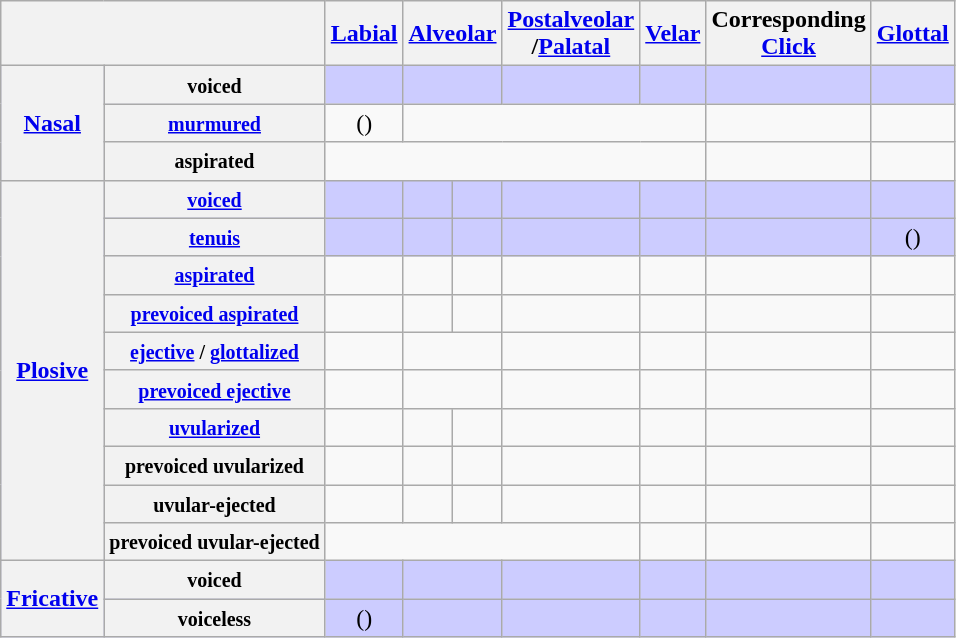<table class="wikitable">
<tr>
<th colspan=2></th>
<th><a href='#'>Labial</a></th>
<th colspan=2><a href='#'>Alveolar</a></th>
<th><a href='#'>Postalveolar</a><br>/<a href='#'>Palatal</a></th>
<th><a href='#'>Velar</a></th>
<th>Corresponding<br> <a href='#'>Click</a></th>
<th><a href='#'>Glottal</a></th>
</tr>
<tr align=center bgcolor="#ccccff">
<th rowspan=3><a href='#'>Nasal</a></th>
<th><small> voiced </small></th>
<td></td>
<td colspan=2></td>
<td></td>
<td></td>
<td></td>
<td></td>
</tr>
<tr align=center>
<th><small><a href='#'>murmured</a></small></th>
<td>()</td>
<td colspan=4></td>
<td></td>
<td></td>
</tr>
<tr align=center>
<th><small>aspirated</small></th>
<td colspan=5></td>
<td></td>
<td></td>
</tr>
<tr align=center bgcolor="#ccccff">
<th rowspan=10><a href='#'>Plosive</a></th>
<th><small> <a href='#'>voiced</a></small></th>
<td></td>
<td></td>
<td></td>
<td></td>
<td></td>
<td></td>
<td></td>
</tr>
<tr align=center bgcolor="#ccccff">
<th><small> <a href='#'>tenuis</a></small></th>
<td></td>
<td></td>
<td></td>
<td></td>
<td></td>
<td></td>
<td>()</td>
</tr>
<tr align=center>
<th><small> <a href='#'>aspirated</a></small></th>
<td></td>
<td></td>
<td></td>
<td></td>
<td></td>
<td></td>
<td></td>
</tr>
<tr align=center>
<th><small><a href='#'>prevoiced aspirated</a></small></th>
<td></td>
<td></td>
<td></td>
<td></td>
<td></td>
<td></td>
<td></td>
</tr>
<tr align=center>
<th><small> <a href='#'>ejective</a> / <a href='#'>glottalized</a> </small></th>
<td></td>
<td colspan=2></td>
<td></td>
<td></td>
<td></td>
<td></td>
</tr>
<tr align=center>
<th><small><a href='#'>prevoiced ejective</a></small></th>
<td></td>
<td colspan=2></td>
<td></td>
<td></td>
<td></td>
<td></td>
</tr>
<tr align=center>
<th><small><a href='#'>uvularized</a></small></th>
<td></td>
<td></td>
<td></td>
<td></td>
<td></td>
<td></td>
<td></td>
</tr>
<tr align=center>
<th><small> prevoiced uvularized</small></th>
<td></td>
<td></td>
<td></td>
<td></td>
<td></td>
<td></td>
<td></td>
</tr>
<tr align=center>
<th><small> uvular-ejected</small></th>
<td></td>
<td></td>
<td></td>
<td></td>
<td></td>
<td></td>
<td></td>
</tr>
<tr align=center>
<th><small>prevoiced uvular-ejected</small></th>
<td colspan=4></td>
<td></td>
<td></td>
<td></td>
</tr>
<tr align=center bgcolor="#ccccff">
<th rowspan=2><a href='#'>Fricative</a></th>
<th><small>voiced</small></th>
<td></td>
<td colspan=2></td>
<td></td>
<td></td>
<td></td>
<td></td>
</tr>
<tr align=center bgcolor="#ccccff">
<th><small> voiceless </small></th>
<td>()</td>
<td colspan=2></td>
<td></td>
<td></td>
<td></td>
<td></td>
</tr>
</table>
